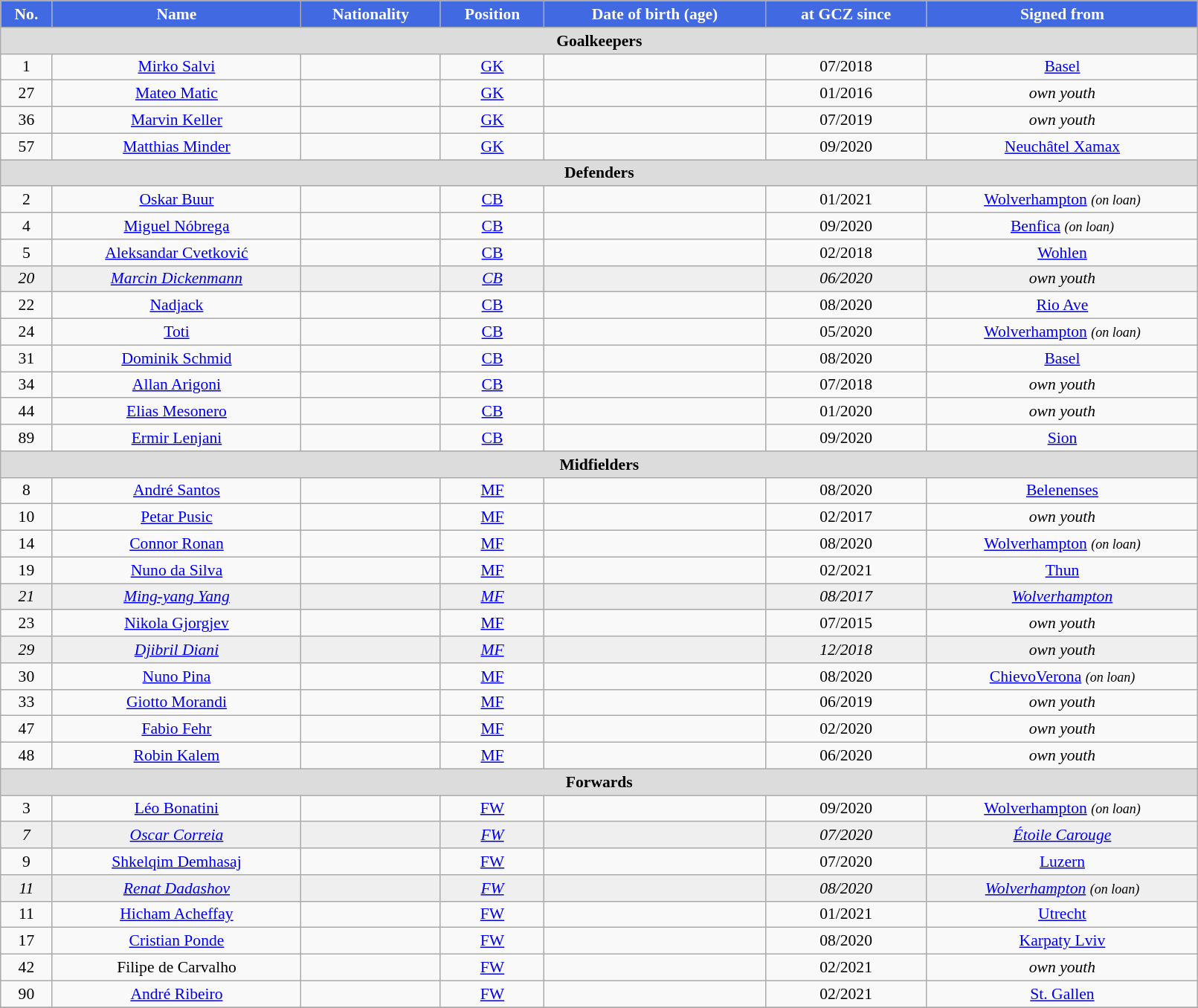<table class="wikitable"  style="text-align:center; font-size:90%; width:85%;">
<tr>
<th style="background:#4169E1; color:white; text-align:center;">No.</th>
<th style="background:#4169E1; color:white; text-align:center;">Name</th>
<th style="background:#4169E1; color:white; text-align:center;">Nationality</th>
<th style="background:#4169E1; color:white; text-align:center;">Position</th>
<th style="background:#4169E1; color:white; text-align:center;">Date of birth (age)</th>
<th style="background:#4169E1; color:white; text-align:center;">at GCZ since</th>
<th style="background:#4169E1; color:white; text-align:center;">Signed from</th>
</tr>
<tr>
<th colspan="7"  style="background:#dcdcdc; text-align:center;">Goalkeepers</th>
</tr>
<tr>
<td>1</td>
<td><a href='#'>Mirko Salvi</a></td>
<td> </td>
<td><a href='#'>GK</a></td>
<td></td>
<td>07/2018</td>
<td><a href='#'>Basel</a></td>
</tr>
<tr>
<td>27</td>
<td><a href='#'>Mateo Matic</a></td>
<td> </td>
<td><a href='#'>GK</a></td>
<td></td>
<td>01/2016</td>
<td><em>own youth</em></td>
</tr>
<tr>
<td>36</td>
<td><a href='#'>Marvin Keller</a></td>
<td></td>
<td><a href='#'>GK</a></td>
<td></td>
<td>07/2019</td>
<td><em>own youth</em></td>
</tr>
<tr>
<td>57</td>
<td><a href='#'>Matthias Minder</a></td>
<td></td>
<td><a href='#'>GK</a></td>
<td></td>
<td>09/2020</td>
<td><a href='#'>Neuchâtel Xamax</a></td>
</tr>
<tr>
<th colspan="7"  style="background:#dcdcdc; text-align:center;">Defenders</th>
</tr>
<tr>
<td>2</td>
<td><a href='#'>Oskar Buur</a></td>
<td></td>
<td><a href='#'>CB</a></td>
<td></td>
<td>01/2021</td>
<td><a href='#'>Wolverhampton</a> <small><em>(on loan)</em></small></td>
</tr>
<tr>
<td>4</td>
<td><a href='#'>Miguel Nóbrega</a></td>
<td></td>
<td><a href='#'>CB</a></td>
<td></td>
<td>09/2020</td>
<td><a href='#'>Benfica</a> <small><em>(on loan)</em></small></td>
</tr>
<tr>
<td>5</td>
<td><a href='#'>Aleksandar Cvetković</a></td>
<td></td>
<td><a href='#'>CB</a></td>
<td></td>
<td>02/2018</td>
<td><a href='#'>Wohlen</a></td>
</tr>
<tr style="background:#EFEFEF">
<td><em>20</em></td>
<td><em><a href='#'>Marcin Dickenmann</a></em></td>
<td></td>
<td><em><a href='#'>CB</a></em></td>
<td><em></em></td>
<td><em>06/2020</em></td>
<td><em>own youth</em></td>
</tr>
<tr>
<td>22</td>
<td><a href='#'>Nadjack</a></td>
<td> </td>
<td><a href='#'>CB</a></td>
<td></td>
<td>08/2020</td>
<td><a href='#'>Rio Ave</a></td>
</tr>
<tr>
<td>24</td>
<td><a href='#'>Toti</a></td>
<td> </td>
<td><a href='#'>CB</a></td>
<td></td>
<td>05/2020</td>
<td><a href='#'>Wolverhampton</a> <small><em>(on loan)</em></small></td>
</tr>
<tr>
<td>31</td>
<td><a href='#'>Dominik Schmid</a></td>
<td></td>
<td><a href='#'>CB</a></td>
<td></td>
<td>08/2020</td>
<td><a href='#'>Basel</a></td>
</tr>
<tr>
<td>34</td>
<td><a href='#'>Allan Arigoni</a></td>
<td></td>
<td><a href='#'>CB</a></td>
<td></td>
<td>07/2018</td>
<td><em>own youth</em></td>
</tr>
<tr>
<td>44</td>
<td><a href='#'>Elias Mesonero</a></td>
<td> </td>
<td><a href='#'>CB</a></td>
<td></td>
<td>01/2020</td>
<td><em>own youth</em></td>
</tr>
<tr>
<td>89</td>
<td><a href='#'>Ermir Lenjani</a></td>
<td> </td>
<td><a href='#'>CB</a></td>
<td></td>
<td>09/2020</td>
<td><a href='#'>Sion</a></td>
</tr>
<tr>
<th colspan="7"  style="background:#dcdcdc; text-align:center;">Midfielders</th>
</tr>
<tr>
<td>8</td>
<td><a href='#'>André Santos</a></td>
<td></td>
<td><a href='#'>MF</a></td>
<td></td>
<td>08/2020</td>
<td><a href='#'>Belenenses</a></td>
</tr>
<tr>
<td>10</td>
<td><a href='#'>Petar Pusic</a></td>
<td> </td>
<td><a href='#'>MF</a></td>
<td></td>
<td>02/2017</td>
<td><em>own youth</em></td>
</tr>
<tr>
<td>14</td>
<td><a href='#'>Connor Ronan</a></td>
<td> </td>
<td><a href='#'>MF</a></td>
<td></td>
<td>08/2020</td>
<td><a href='#'>Wolverhampton</a> <small><em>(on loan)</em></small></td>
</tr>
<tr>
<td>19</td>
<td><a href='#'>Nuno da Silva</a></td>
<td> </td>
<td><a href='#'>MF</a></td>
<td></td>
<td>02/2021</td>
<td><a href='#'>Thun</a></td>
</tr>
<tr style="background:#EFEFEF">
<td><em>21</em></td>
<td><em><a href='#'>Ming-yang Yang</a></em></td>
<td> </td>
<td><em><a href='#'>MF</a></em></td>
<td><em></em></td>
<td><em>08/2017</em></td>
<td><em><a href='#'>Wolverhampton</a></em></td>
</tr>
<tr>
<td>23</td>
<td><a href='#'>Nikola Gjorgjev</a></td>
<td> </td>
<td><a href='#'>MF</a></td>
<td></td>
<td>07/2015</td>
<td><em>own youth</em></td>
</tr>
<tr style="background:#EFEFEF">
<td><em>29</em></td>
<td><em><a href='#'>Djibril Diani</a></em></td>
<td></td>
<td><em><a href='#'>MF</a></em></td>
<td><em></em></td>
<td><em>12/2018</em></td>
<td><em>own youth</em></td>
</tr>
<tr>
<td>30</td>
<td><a href='#'>Nuno Pina</a></td>
<td> </td>
<td><a href='#'>MF</a></td>
<td></td>
<td>08/2020</td>
<td><a href='#'>ChievoVerona</a> <small><em>(on loan)</em></small></td>
</tr>
<tr>
<td>33</td>
<td><a href='#'>Giotto Morandi</a></td>
<td></td>
<td><a href='#'>MF</a></td>
<td></td>
<td>06/2019</td>
<td><em>own youth</em></td>
</tr>
<tr>
<td>47</td>
<td><a href='#'>Fabio Fehr</a></td>
<td></td>
<td><a href='#'>MF</a></td>
<td></td>
<td>02/2020</td>
<td><em>own youth</em></td>
</tr>
<tr>
<td>48</td>
<td><a href='#'>Robin Kalem</a></td>
<td></td>
<td><a href='#'>MF</a></td>
<td></td>
<td>06/2020</td>
<td><em>own youth</em></td>
</tr>
<tr>
<th colspan="7"  style="background:#dcdcdc; text-align:center;">Forwards</th>
</tr>
<tr>
<td>3</td>
<td><a href='#'>Léo Bonatini</a></td>
<td> </td>
<td><a href='#'>FW</a></td>
<td></td>
<td>09/2020</td>
<td><a href='#'>Wolverhampton</a> <small><em>(on loan)</em></small></td>
</tr>
<tr style="background:#EFEFEF">
<td><em>7</em></td>
<td><em><a href='#'>Oscar Correia</a></em></td>
<td></td>
<td><em><a href='#'>FW</a></em></td>
<td><em></em></td>
<td><em>07/2020</em></td>
<td><em><a href='#'>Étoile Carouge</a></em></td>
</tr>
<tr>
<td>9</td>
<td><a href='#'>Shkelqim Demhasaj</a></td>
<td> </td>
<td><a href='#'>FW</a></td>
<td></td>
<td>07/2020</td>
<td><a href='#'>Luzern</a></td>
</tr>
<tr style="background:#EFEFEF">
<td><em>11</em></td>
<td><em><a href='#'>Renat Dadashov</a></em></td>
<td> </td>
<td><em><a href='#'>FW</a></em></td>
<td><em></em></td>
<td><em>08/2020</em></td>
<td><em><a href='#'>Wolverhampton</a></em> <small><em>(on loan)</em></small></td>
</tr>
<tr>
<td>11</td>
<td><a href='#'>Hicham Acheffay</a></td>
<td> </td>
<td><a href='#'>FW</a></td>
<td></td>
<td>01/2021</td>
<td><a href='#'>Utrecht</a></td>
</tr>
<tr>
<td>17</td>
<td><a href='#'>Cristian Ponde</a></td>
<td> </td>
<td><a href='#'>FW</a></td>
<td></td>
<td>08/2020</td>
<td><a href='#'>Karpaty Lviv</a></td>
</tr>
<tr>
<td>42</td>
<td>Filipe de Carvalho</td>
<td></td>
<td><a href='#'>FW</a></td>
<td></td>
<td>02/2021</td>
<td><em>own youth</em></td>
</tr>
<tr>
<td>90</td>
<td><a href='#'>André Ribeiro</a></td>
<td> </td>
<td><a href='#'>FW</a></td>
<td></td>
<td>02/2021</td>
<td><a href='#'>St. Gallen</a></td>
</tr>
<tr>
</tr>
</table>
